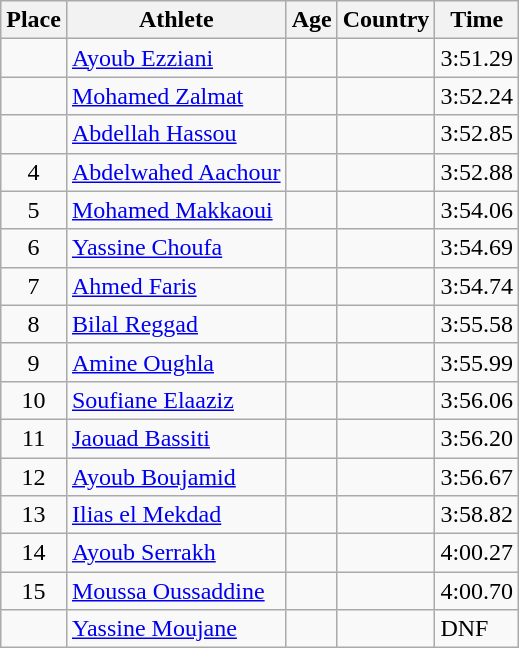<table class="wikitable mw-datatable sortable">
<tr>
<th>Place</th>
<th>Athlete</th>
<th>Age</th>
<th>Country</th>
<th>Time</th>
</tr>
<tr>
<td align=center></td>
<td><a href='#'>Ayoub Ezziani</a></td>
<td></td>
<td></td>
<td>3:51.29</td>
</tr>
<tr>
<td align=center></td>
<td><a href='#'>Mohamed Zalmat</a></td>
<td></td>
<td></td>
<td>3:52.24</td>
</tr>
<tr>
<td align=center></td>
<td><a href='#'>Abdellah Hassou</a></td>
<td></td>
<td></td>
<td>3:52.85</td>
</tr>
<tr>
<td align=center>4</td>
<td><a href='#'>Abdelwahed Aachour</a></td>
<td></td>
<td></td>
<td>3:52.88</td>
</tr>
<tr>
<td align=center>5</td>
<td><a href='#'>Mohamed Makkaoui</a></td>
<td></td>
<td></td>
<td>3:54.06</td>
</tr>
<tr>
<td align=center>6</td>
<td><a href='#'>Yassine Choufa</a></td>
<td></td>
<td></td>
<td>3:54.69</td>
</tr>
<tr>
<td align=center>7</td>
<td><a href='#'>Ahmed Faris</a></td>
<td></td>
<td></td>
<td>3:54.74</td>
</tr>
<tr>
<td align=center>8</td>
<td><a href='#'>Bilal Reggad</a></td>
<td></td>
<td></td>
<td>3:55.58</td>
</tr>
<tr>
<td align=center>9</td>
<td><a href='#'>Amine Oughla</a></td>
<td></td>
<td></td>
<td>3:55.99</td>
</tr>
<tr>
<td align=center>10</td>
<td><a href='#'>Soufiane Elaaziz</a></td>
<td></td>
<td></td>
<td>3:56.06</td>
</tr>
<tr>
<td align=center>11</td>
<td><a href='#'>Jaouad Bassiti</a></td>
<td></td>
<td></td>
<td>3:56.20</td>
</tr>
<tr>
<td align=center>12</td>
<td><a href='#'>Ayoub Boujamid</a></td>
<td></td>
<td></td>
<td>3:56.67</td>
</tr>
<tr>
<td align=center>13</td>
<td><a href='#'>Ilias el Mekdad</a></td>
<td></td>
<td></td>
<td>3:58.82</td>
</tr>
<tr>
<td align=center>14</td>
<td><a href='#'>Ayoub Serrakh</a></td>
<td></td>
<td></td>
<td>4:00.27</td>
</tr>
<tr>
<td align=center>15</td>
<td><a href='#'>Moussa Oussaddine</a></td>
<td></td>
<td></td>
<td>4:00.70</td>
</tr>
<tr>
<td align=center></td>
<td><a href='#'>Yassine Moujane</a></td>
<td></td>
<td></td>
<td>DNF</td>
</tr>
</table>
